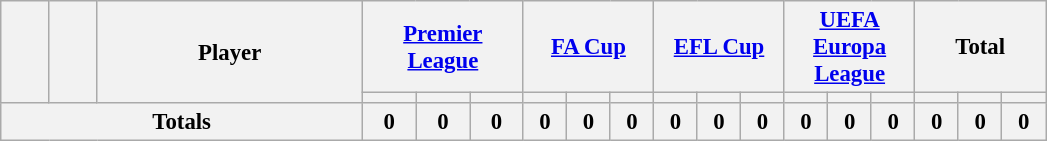<table class="wikitable sortable" style="font-size: 95%; text-align: center;">
<tr>
<th rowspan="2" style="width:25px;"></th>
<th rowspan="2" style="width:25px;"></th>
<th rowspan="2" style="width:170px;">Player</th>
<th colspan="3" style="width:100px;"><a href='#'>Premier League</a></th>
<th colspan="3" style="width:80px;"><a href='#'>FA Cup</a></th>
<th colspan="3" style="width:80px;"><a href='#'>EFL Cup</a></th>
<th colspan="3" style="width:80px;"><a href='#'>UEFA Europa League</a></th>
<th colspan="3" style="width:80px;"><strong>Total</strong></th>
</tr>
<tr>
<th></th>
<th></th>
<th></th>
<th></th>
<th></th>
<th></th>
<th></th>
<th></th>
<th></th>
<th></th>
<th></th>
<th></th>
<th></th>
<th></th>
<th></th>
</tr>
<tr>
<th colspan="3"><strong>Totals</strong></th>
<th>0</th>
<th>0</th>
<th>0</th>
<th>0</th>
<th>0</th>
<th>0</th>
<th>0</th>
<th>0</th>
<th>0</th>
<th>0</th>
<th>0</th>
<th>0</th>
<th>0</th>
<th>0</th>
<th>0</th>
</tr>
</table>
